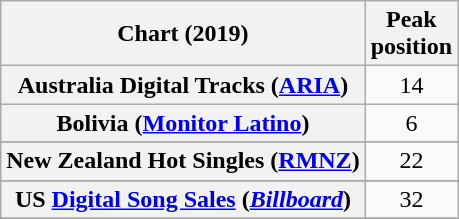<table class="wikitable sortable plainrowheaders" style="text-align:center">
<tr>
<th scope="col">Chart (2019)</th>
<th scope="col">Peak<br>position</th>
</tr>
<tr>
<th scope="row">Australia Digital Tracks (<a href='#'>ARIA</a>)</th>
<td>14</td>
</tr>
<tr>
<th scope="row">Bolivia (<a href='#'>Monitor Latino</a>)</th>
<td>6</td>
</tr>
<tr>
</tr>
<tr>
</tr>
<tr>
<th scope="row">New Zealand Hot Singles (<a href='#'>RMNZ</a>)</th>
<td>22</td>
</tr>
<tr>
</tr>
<tr>
<th scope="row">US <a href='#'>Digital Song Sales</a> (<a href='#'><em>Billboard</em></a>)</th>
<td>32</td>
</tr>
<tr>
</tr>
</table>
